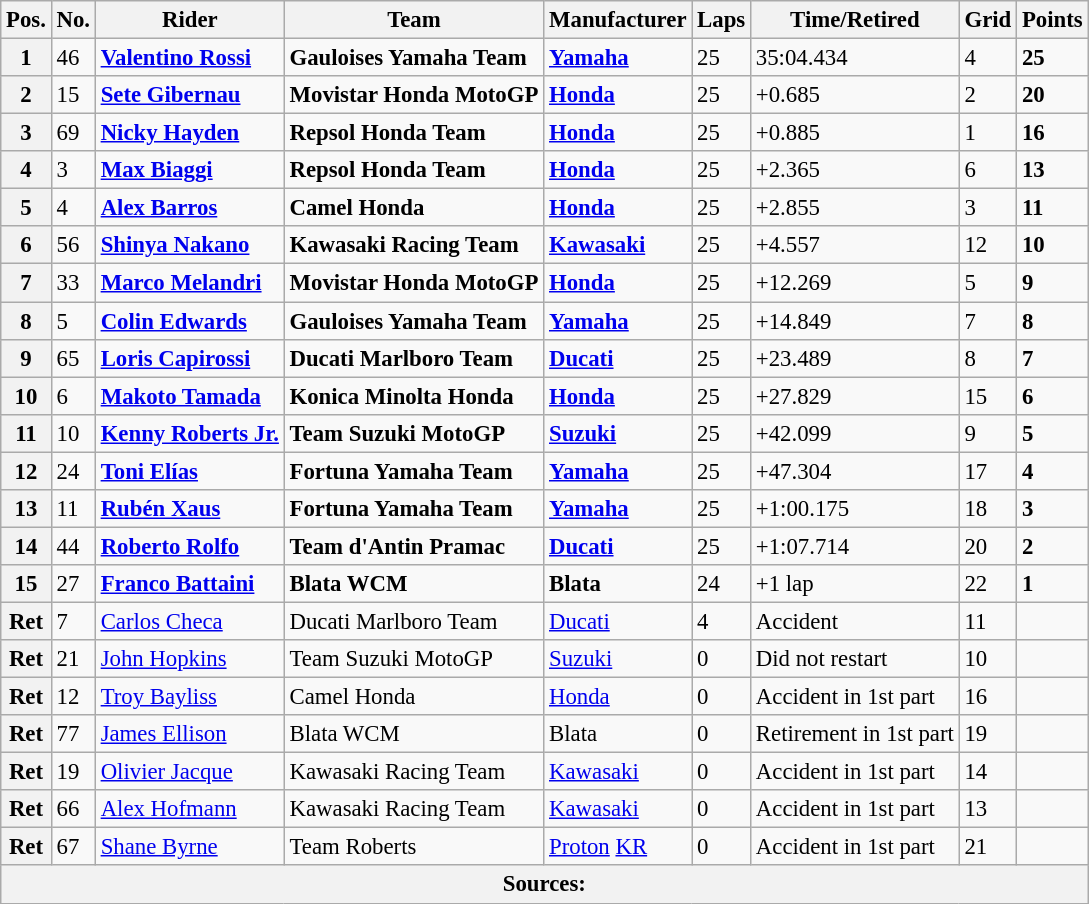<table class="wikitable" style="font-size: 95%;">
<tr>
<th>Pos.</th>
<th>No.</th>
<th>Rider</th>
<th>Team</th>
<th>Manufacturer</th>
<th>Laps</th>
<th>Time/Retired</th>
<th>Grid</th>
<th>Points</th>
</tr>
<tr>
<th>1</th>
<td>46</td>
<td> <strong><a href='#'>Valentino Rossi</a></strong></td>
<td><strong>Gauloises Yamaha Team</strong></td>
<td><strong><a href='#'>Yamaha</a></strong></td>
<td>25</td>
<td>35:04.434</td>
<td>4</td>
<td><strong>25</strong></td>
</tr>
<tr>
<th>2</th>
<td>15</td>
<td> <strong><a href='#'>Sete Gibernau</a></strong></td>
<td><strong>Movistar Honda MotoGP</strong></td>
<td><strong><a href='#'>Honda</a></strong></td>
<td>25</td>
<td>+0.685</td>
<td>2</td>
<td><strong>20</strong></td>
</tr>
<tr>
<th>3</th>
<td>69</td>
<td> <strong><a href='#'>Nicky Hayden</a></strong></td>
<td><strong>Repsol Honda Team</strong></td>
<td><strong><a href='#'>Honda</a></strong></td>
<td>25</td>
<td>+0.885</td>
<td>1</td>
<td><strong>16</strong></td>
</tr>
<tr>
<th>4</th>
<td>3</td>
<td> <strong><a href='#'>Max Biaggi</a></strong></td>
<td><strong>Repsol Honda Team</strong></td>
<td><strong><a href='#'>Honda</a></strong></td>
<td>25</td>
<td>+2.365</td>
<td>6</td>
<td><strong>13</strong></td>
</tr>
<tr>
<th>5</th>
<td>4</td>
<td> <strong><a href='#'>Alex Barros</a></strong></td>
<td><strong>Camel Honda</strong></td>
<td><strong><a href='#'>Honda</a></strong></td>
<td>25</td>
<td>+2.855</td>
<td>3</td>
<td><strong>11</strong></td>
</tr>
<tr>
<th>6</th>
<td>56</td>
<td> <strong><a href='#'>Shinya Nakano</a></strong></td>
<td><strong>Kawasaki Racing Team</strong></td>
<td><strong><a href='#'>Kawasaki</a></strong></td>
<td>25</td>
<td>+4.557</td>
<td>12</td>
<td><strong>10</strong></td>
</tr>
<tr>
<th>7</th>
<td>33</td>
<td> <strong><a href='#'>Marco Melandri</a></strong></td>
<td><strong>Movistar Honda MotoGP</strong></td>
<td><strong><a href='#'>Honda</a></strong></td>
<td>25</td>
<td>+12.269</td>
<td>5</td>
<td><strong>9</strong></td>
</tr>
<tr>
<th>8</th>
<td>5</td>
<td> <strong><a href='#'>Colin Edwards</a></strong></td>
<td><strong>Gauloises Yamaha Team</strong></td>
<td><strong><a href='#'>Yamaha</a></strong></td>
<td>25</td>
<td>+14.849</td>
<td>7</td>
<td><strong>8</strong></td>
</tr>
<tr>
<th>9</th>
<td>65</td>
<td> <strong><a href='#'>Loris Capirossi</a></strong></td>
<td><strong>Ducati Marlboro Team</strong></td>
<td><strong><a href='#'>Ducati</a></strong></td>
<td>25</td>
<td>+23.489</td>
<td>8</td>
<td><strong>7</strong></td>
</tr>
<tr>
<th>10</th>
<td>6</td>
<td> <strong><a href='#'>Makoto Tamada</a></strong></td>
<td><strong>Konica Minolta Honda</strong></td>
<td><strong><a href='#'>Honda</a></strong></td>
<td>25</td>
<td>+27.829</td>
<td>15</td>
<td><strong>6</strong></td>
</tr>
<tr>
<th>11</th>
<td>10</td>
<td> <strong><a href='#'>Kenny Roberts Jr.</a></strong></td>
<td><strong>Team Suzuki MotoGP</strong></td>
<td><strong><a href='#'>Suzuki</a></strong></td>
<td>25</td>
<td>+42.099</td>
<td>9</td>
<td><strong>5</strong></td>
</tr>
<tr>
<th>12</th>
<td>24</td>
<td> <strong><a href='#'>Toni Elías</a></strong></td>
<td><strong>Fortuna Yamaha Team</strong></td>
<td><strong><a href='#'>Yamaha</a></strong></td>
<td>25</td>
<td>+47.304</td>
<td>17</td>
<td><strong>4</strong></td>
</tr>
<tr>
<th>13</th>
<td>11</td>
<td> <strong><a href='#'>Rubén Xaus</a></strong></td>
<td><strong>Fortuna Yamaha Team</strong></td>
<td><strong><a href='#'>Yamaha</a></strong></td>
<td>25</td>
<td>+1:00.175</td>
<td>18</td>
<td><strong>3</strong></td>
</tr>
<tr>
<th>14</th>
<td>44</td>
<td> <strong><a href='#'>Roberto Rolfo</a></strong></td>
<td><strong>Team d'Antin Pramac</strong></td>
<td><strong><a href='#'>Ducati</a></strong></td>
<td>25</td>
<td>+1:07.714</td>
<td>20</td>
<td><strong>2</strong></td>
</tr>
<tr>
<th>15</th>
<td>27</td>
<td> <strong><a href='#'>Franco Battaini</a></strong></td>
<td><strong>Blata WCM</strong></td>
<td><strong>Blata</strong></td>
<td>24</td>
<td>+1 lap</td>
<td>22</td>
<td><strong>1</strong></td>
</tr>
<tr>
<th>Ret</th>
<td>7</td>
<td> <a href='#'>Carlos Checa</a></td>
<td>Ducati Marlboro Team</td>
<td><a href='#'>Ducati</a></td>
<td>4</td>
<td>Accident</td>
<td>11</td>
<td></td>
</tr>
<tr>
<th>Ret</th>
<td>21</td>
<td> <a href='#'>John Hopkins</a></td>
<td>Team Suzuki MotoGP</td>
<td><a href='#'>Suzuki</a></td>
<td>0</td>
<td>Did not restart</td>
<td>10</td>
<td></td>
</tr>
<tr>
<th>Ret</th>
<td>12</td>
<td> <a href='#'>Troy Bayliss</a></td>
<td>Camel Honda</td>
<td><a href='#'>Honda</a></td>
<td>0</td>
<td>Accident in 1st part</td>
<td>16</td>
<td></td>
</tr>
<tr>
<th>Ret</th>
<td>77</td>
<td> <a href='#'>James Ellison</a></td>
<td>Blata WCM</td>
<td>Blata</td>
<td>0</td>
<td>Retirement in 1st part</td>
<td>19</td>
<td></td>
</tr>
<tr>
<th>Ret</th>
<td>19</td>
<td> <a href='#'>Olivier Jacque</a></td>
<td>Kawasaki Racing Team</td>
<td><a href='#'>Kawasaki</a></td>
<td>0</td>
<td>Accident in 1st part</td>
<td>14</td>
<td></td>
</tr>
<tr>
<th>Ret</th>
<td>66</td>
<td> <a href='#'>Alex Hofmann</a></td>
<td>Kawasaki Racing Team</td>
<td><a href='#'>Kawasaki</a></td>
<td>0</td>
<td>Accident in 1st part</td>
<td>13</td>
<td></td>
</tr>
<tr>
<th>Ret</th>
<td>67</td>
<td> <a href='#'>Shane Byrne</a></td>
<td>Team Roberts</td>
<td><a href='#'>Proton</a> <a href='#'>KR</a></td>
<td>0</td>
<td>Accident in 1st part</td>
<td>21</td>
<td></td>
</tr>
<tr>
<th colspan=9>Sources: </th>
</tr>
</table>
